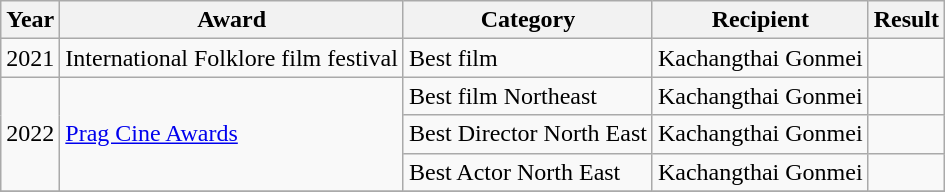<table class="wikitable">
<tr>
<th>Year</th>
<th>Award</th>
<th>Category</th>
<th>Recipient</th>
<th>Result</th>
</tr>
<tr>
<td rowspan=1>2021</td>
<td rowspan=1>International Folklore film festival</td>
<td>Best film</td>
<td>Kachangthai Gonmei</td>
<td></td>
</tr>
<tr>
<td rowspan=3>2022</td>
<td rowspan=3><a href='#'>Prag Cine Awards</a></td>
<td>Best film Northeast</td>
<td>Kachangthai Gonmei</td>
<td></td>
</tr>
<tr>
<td>Best Director North East</td>
<td>Kachangthai Gonmei</td>
<td></td>
</tr>
<tr>
<td>Best Actor North East</td>
<td>Kachangthai Gonmei</td>
<td></td>
</tr>
<tr>
</tr>
</table>
